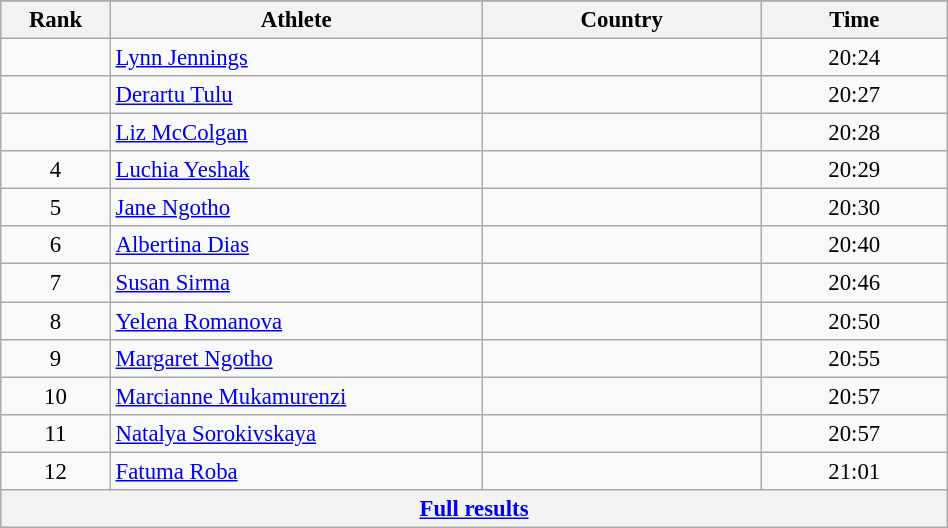<table class="wikitable sortable" style=" text-align:center; font-size:95%;" width="50%">
<tr>
</tr>
<tr>
<th width=5%>Rank</th>
<th width=20%>Athlete</th>
<th width=15%>Country</th>
<th width=10%>Time</th>
</tr>
<tr>
<td align=center></td>
<td align=left><a href='#'>Lynn Jennings</a></td>
<td align=left></td>
<td>20:24</td>
</tr>
<tr>
<td align=center></td>
<td align=left><a href='#'>Derartu Tulu</a></td>
<td align=left></td>
<td>20:27</td>
</tr>
<tr>
<td align=center></td>
<td align=left><a href='#'>Liz McColgan</a></td>
<td align=left></td>
<td>20:28</td>
</tr>
<tr>
<td align=center>4</td>
<td align=left><a href='#'>Luchia Yeshak</a></td>
<td align=left></td>
<td>20:29</td>
</tr>
<tr>
<td align=center>5</td>
<td align=left><a href='#'>Jane Ngotho</a></td>
<td align=left></td>
<td>20:30</td>
</tr>
<tr>
<td align=center>6</td>
<td align=left><a href='#'>Albertina Dias</a></td>
<td align=left></td>
<td>20:40</td>
</tr>
<tr>
<td align=center>7</td>
<td align=left><a href='#'>Susan Sirma</a></td>
<td align=left></td>
<td>20:46</td>
</tr>
<tr>
<td align=center>8</td>
<td align=left><a href='#'>Yelena Romanova</a></td>
<td align=left></td>
<td>20:50</td>
</tr>
<tr>
<td align=center>9</td>
<td align=left><a href='#'>Margaret Ngotho</a></td>
<td align=left></td>
<td>20:55</td>
</tr>
<tr>
<td align=center>10</td>
<td align=left><a href='#'>Marcianne Mukamurenzi</a></td>
<td align=left></td>
<td>20:57</td>
</tr>
<tr>
<td align=center>11</td>
<td align=left><a href='#'>Natalya Sorokivskaya</a></td>
<td align=left></td>
<td>20:57</td>
</tr>
<tr>
<td align=center>12</td>
<td align=left><a href='#'>Fatuma Roba</a></td>
<td align=left></td>
<td>21:01</td>
</tr>
<tr class="sortbottom">
<th colspan=4 align=center><a href='#'>Full results</a></th>
</tr>
</table>
